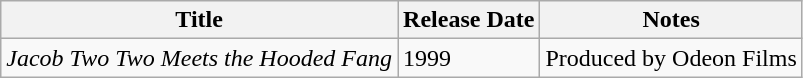<table class="wikitable sortable">
<tr>
<th>Title</th>
<th>Release Date</th>
<th>Notes</th>
</tr>
<tr>
<td><em>Jacob Two Two Meets the Hooded Fang</em></td>
<td>1999</td>
<td>Produced by Odeon Films</td>
</tr>
</table>
